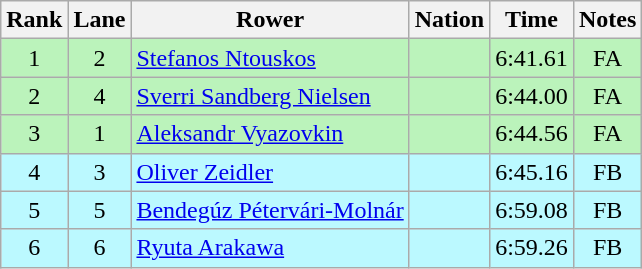<table class="wikitable sortable" style="text-align:center">
<tr>
<th>Rank</th>
<th>Lane</th>
<th>Rower</th>
<th>Nation</th>
<th>Time</th>
<th>Notes</th>
</tr>
<tr bgcolor=bbf3bb>
<td>1</td>
<td>2</td>
<td align=left><a href='#'>Stefanos Ntouskos</a></td>
<td align=left></td>
<td>6:41.61</td>
<td>FA</td>
</tr>
<tr bgcolor=bbf3bb>
<td>2</td>
<td>4</td>
<td align=left><a href='#'>Sverri Sandberg Nielsen</a></td>
<td align=left></td>
<td>6:44.00</td>
<td>FA</td>
</tr>
<tr bgcolor=bbf3bb>
<td>3</td>
<td>1</td>
<td align=left><a href='#'>Aleksandr Vyazovkin</a></td>
<td align=left></td>
<td>6:44.56</td>
<td>FA</td>
</tr>
<tr bgcolor=bbf9ff>
<td>4</td>
<td>3</td>
<td align=left><a href='#'>Oliver Zeidler</a></td>
<td align=left></td>
<td>6:45.16</td>
<td>FB</td>
</tr>
<tr bgcolor=bbf9ff>
<td>5</td>
<td>5</td>
<td align=left><a href='#'>Bendegúz Pétervári-Molnár</a></td>
<td align=left></td>
<td>6:59.08</td>
<td>FB</td>
</tr>
<tr bgcolor=bbf9ff>
<td>6</td>
<td>6</td>
<td align=left><a href='#'>Ryuta Arakawa</a></td>
<td align=left></td>
<td>6:59.26</td>
<td>FB</td>
</tr>
</table>
